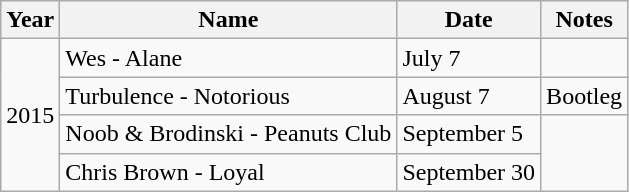<table class="wikitable">
<tr>
<th>Year</th>
<th>Name</th>
<th>Date</th>
<th>Notes</th>
</tr>
<tr>
<td rowspan="4">2015</td>
<td>Wes - Alane</td>
<td>July 7</td>
<td></td>
</tr>
<tr>
<td>Turbulence - Notorious</td>
<td>August 7</td>
<td>Bootleg</td>
</tr>
<tr>
<td>Noob & Brodinski - Peanuts Club</td>
<td>September 5</td>
<td rowspan="2"></td>
</tr>
<tr>
<td>Chris Brown - Loyal</td>
<td>September 30</td>
</tr>
</table>
